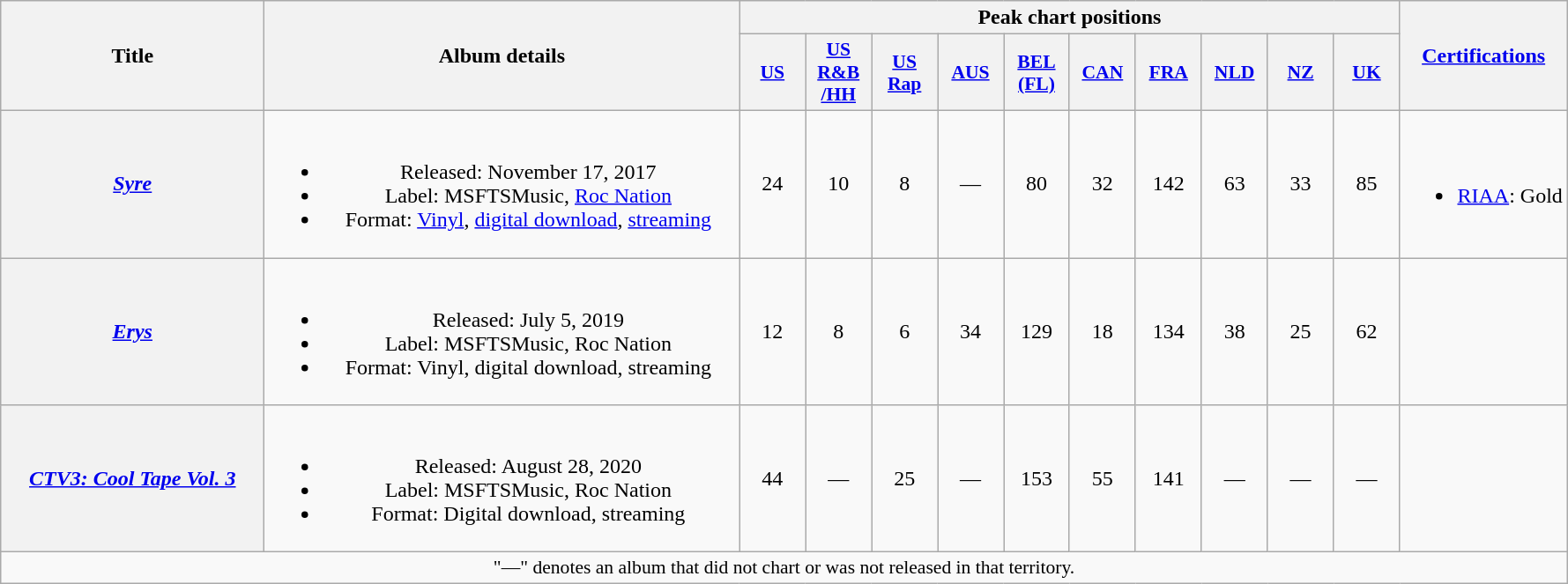<table class="wikitable plainrowheaders" style="text-align:center;">
<tr>
<th scope="col" rowspan="2" style="width:12em;">Title</th>
<th scope="col" rowspan="2" style="width:22em;">Album details</th>
<th scope="col" colspan="10">Peak chart positions</th>
<th scope="col" rowspan="2"><a href='#'>Certifications</a></th>
</tr>
<tr>
<th scope="col" style="width:3em;font-size:90%;"><a href='#'>US</a><br></th>
<th scope="col" style="width:3em;font-size:90%;"><a href='#'>US<br>R&B<br>/HH</a><br></th>
<th scope="col" style="width:3em;font-size:90%;"><a href='#'>US<br>Rap</a><br></th>
<th scope="col" style="width:3em;font-size:90%;"><a href='#'>AUS</a><br></th>
<th scope="col" style="width:3em;font-size:90%;"><a href='#'>BEL<br>(FL)</a><br></th>
<th scope="col" style="width:3em;font-size:90%;"><a href='#'>CAN</a><br></th>
<th scope="col" style="width:3em;font-size:90%;"><a href='#'>FRA</a><br></th>
<th scope="col" style="width:3em;font-size:90%;"><a href='#'>NLD</a><br></th>
<th scope="col" style="width:3em;font-size:90%;"><a href='#'>NZ</a><br></th>
<th scope="col" style="width:3em;font-size:90%;"><a href='#'>UK</a><br></th>
</tr>
<tr>
<th scope="row"><em><a href='#'>Syre</a></em></th>
<td><br><ul><li>Released: November 17, 2017</li><li>Label: MSFTSMusic, <a href='#'>Roc Nation</a></li><li>Format: <a href='#'>Vinyl</a>, <a href='#'>digital download</a>, <a href='#'>streaming</a></li></ul></td>
<td>24</td>
<td>10</td>
<td>8</td>
<td>—</td>
<td>80</td>
<td>32</td>
<td>142</td>
<td>63</td>
<td>33</td>
<td>85</td>
<td><br><ul><li><a href='#'>RIAA</a>: Gold</li></ul></td>
</tr>
<tr>
<th scope="row"><em><a href='#'>Erys</a></em></th>
<td><br><ul><li>Released: July 5, 2019</li><li>Label: MSFTSMusic, Roc Nation</li><li>Format: Vinyl, digital download, streaming</li></ul></td>
<td>12</td>
<td>8</td>
<td>6</td>
<td>34</td>
<td>129</td>
<td>18</td>
<td>134</td>
<td>38</td>
<td>25</td>
<td>62</td>
<td></td>
</tr>
<tr>
<th scope="row"><em><a href='#'>CTV3: Cool Tape Vol. 3</a></em></th>
<td><br><ul><li>Released: August 28, 2020</li><li>Label: MSFTSMusic, Roc Nation</li><li>Format: Digital download, streaming</li></ul></td>
<td>44</td>
<td>—</td>
<td>25</td>
<td>—</td>
<td>153</td>
<td>55</td>
<td>141</td>
<td>—</td>
<td>—</td>
<td>—</td>
<td></td>
</tr>
<tr>
<td colspan="14" style="font-size:90%">"—" denotes an album that did not chart or was not released in that territory.</td>
</tr>
</table>
